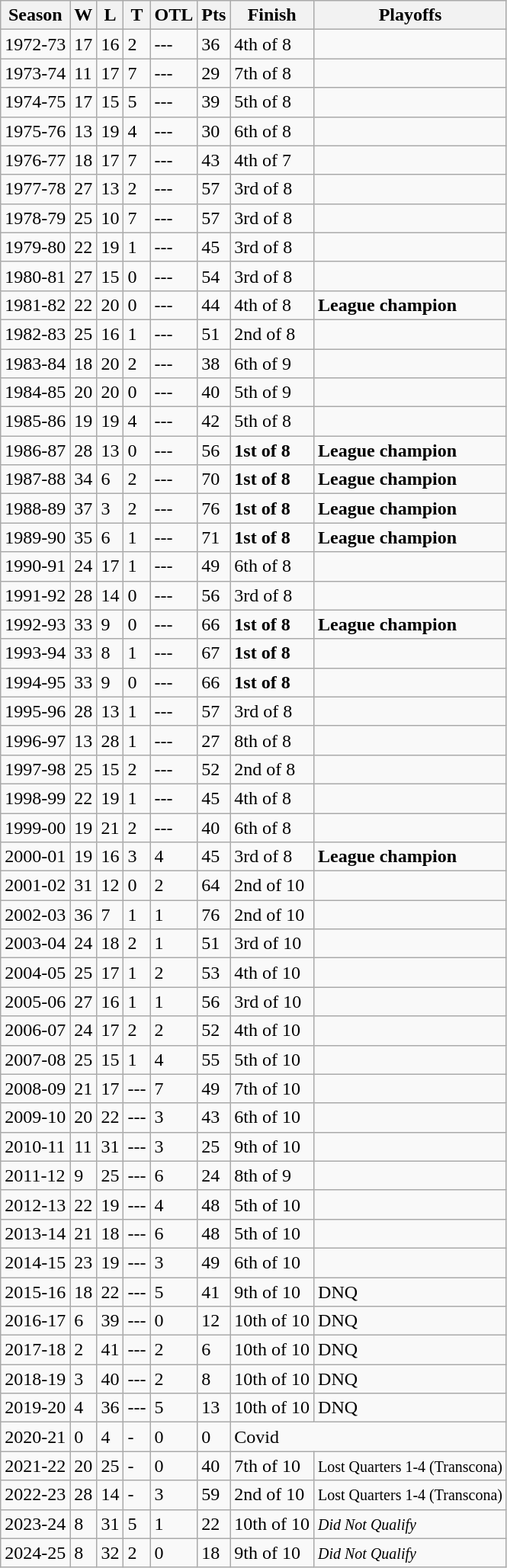<table class="wikitable">
<tr>
<th>Season</th>
<th>W</th>
<th>L</th>
<th>T</th>
<th>OTL</th>
<th>Pts</th>
<th>Finish</th>
<th>Playoffs</th>
</tr>
<tr>
<td>1972-73</td>
<td>17</td>
<td>16</td>
<td>2</td>
<td>---</td>
<td>36</td>
<td>4th of 8</td>
<td></td>
</tr>
<tr>
<td>1973-74</td>
<td>11</td>
<td>17</td>
<td>7</td>
<td>---</td>
<td>29</td>
<td>7th of 8</td>
<td></td>
</tr>
<tr>
<td>1974-75</td>
<td>17</td>
<td>15</td>
<td>5</td>
<td>---</td>
<td>39</td>
<td>5th of 8</td>
<td></td>
</tr>
<tr>
<td>1975-76</td>
<td>13</td>
<td>19</td>
<td>4</td>
<td>---</td>
<td>30</td>
<td>6th of 8</td>
<td></td>
</tr>
<tr>
<td>1976-77</td>
<td>18</td>
<td>17</td>
<td>7</td>
<td>---</td>
<td>43</td>
<td>4th of 7</td>
<td></td>
</tr>
<tr>
<td>1977-78</td>
<td>27</td>
<td>13</td>
<td>2</td>
<td>---</td>
<td>57</td>
<td>3rd of 8</td>
<td></td>
</tr>
<tr>
<td>1978-79</td>
<td>25</td>
<td>10</td>
<td>7</td>
<td>---</td>
<td>57</td>
<td>3rd of 8</td>
<td></td>
</tr>
<tr>
<td>1979-80</td>
<td>22</td>
<td>19</td>
<td>1</td>
<td>---</td>
<td>45</td>
<td>3rd of 8</td>
<td></td>
</tr>
<tr>
<td>1980-81</td>
<td>27</td>
<td>15</td>
<td>0</td>
<td>---</td>
<td>54</td>
<td>3rd of 8</td>
<td></td>
</tr>
<tr>
<td>1981-82</td>
<td>22</td>
<td>20</td>
<td>0</td>
<td>---</td>
<td>44</td>
<td>4th of 8</td>
<td><strong>League champion</strong></td>
</tr>
<tr>
<td>1982-83</td>
<td>25</td>
<td>16</td>
<td>1</td>
<td>---</td>
<td>51</td>
<td>2nd of 8</td>
<td></td>
</tr>
<tr>
<td>1983-84</td>
<td>18</td>
<td>20</td>
<td>2</td>
<td>---</td>
<td>38</td>
<td>6th of 9</td>
<td></td>
</tr>
<tr>
<td>1984-85</td>
<td>20</td>
<td>20</td>
<td>0</td>
<td>---</td>
<td>40</td>
<td>5th of 9</td>
<td></td>
</tr>
<tr>
<td>1985-86</td>
<td>19</td>
<td>19</td>
<td>4</td>
<td>---</td>
<td>42</td>
<td>5th of 8</td>
<td></td>
</tr>
<tr>
<td>1986-87</td>
<td>28</td>
<td>13</td>
<td>0</td>
<td>---</td>
<td>56</td>
<td><strong>1st of 8</strong></td>
<td><strong>League champion</strong></td>
</tr>
<tr>
<td>1987-88</td>
<td>34</td>
<td>6</td>
<td>2</td>
<td>---</td>
<td>70</td>
<td><strong>1st of 8</strong></td>
<td><strong>League champion</strong></td>
</tr>
<tr>
<td>1988-89</td>
<td>37</td>
<td>3</td>
<td>2</td>
<td>---</td>
<td>76</td>
<td><strong>1st of 8</strong></td>
<td><strong>League champion</strong></td>
</tr>
<tr>
<td>1989-90</td>
<td>35</td>
<td>6</td>
<td>1</td>
<td>---</td>
<td>71</td>
<td><strong>1st of 8</strong></td>
<td><strong>League champion</strong></td>
</tr>
<tr>
<td>1990-91</td>
<td>24</td>
<td>17</td>
<td>1</td>
<td>---</td>
<td>49</td>
<td>6th of 8</td>
<td></td>
</tr>
<tr>
<td>1991-92</td>
<td>28</td>
<td>14</td>
<td>0</td>
<td>---</td>
<td>56</td>
<td>3rd of 8</td>
<td></td>
</tr>
<tr>
<td>1992-93</td>
<td>33</td>
<td>9</td>
<td>0</td>
<td>---</td>
<td>66</td>
<td><strong>1st of 8</strong></td>
<td><strong>League champion</strong></td>
</tr>
<tr>
<td>1993-94</td>
<td>33</td>
<td>8</td>
<td>1</td>
<td>---</td>
<td>67</td>
<td><strong>1st of 8</strong></td>
<td></td>
</tr>
<tr>
<td>1994-95</td>
<td>33</td>
<td>9</td>
<td>0</td>
<td>---</td>
<td>66</td>
<td><strong>1st of 8</strong></td>
<td></td>
</tr>
<tr>
<td>1995-96</td>
<td>28</td>
<td>13</td>
<td>1</td>
<td>---</td>
<td>57</td>
<td>3rd of 8</td>
<td></td>
</tr>
<tr>
<td>1996-97</td>
<td>13</td>
<td>28</td>
<td>1</td>
<td>---</td>
<td>27</td>
<td>8th of 8</td>
<td></td>
</tr>
<tr>
<td>1997-98</td>
<td>25</td>
<td>15</td>
<td>2</td>
<td>---</td>
<td>52</td>
<td>2nd of 8</td>
<td></td>
</tr>
<tr>
<td>1998-99</td>
<td>22</td>
<td>19</td>
<td>1</td>
<td>---</td>
<td>45</td>
<td>4th of 8</td>
<td></td>
</tr>
<tr>
<td>1999-00</td>
<td>19</td>
<td>21</td>
<td>2</td>
<td>---</td>
<td>40</td>
<td>6th of 8</td>
<td></td>
</tr>
<tr>
<td>2000-01</td>
<td>19</td>
<td>16</td>
<td>3</td>
<td>4</td>
<td>45</td>
<td>3rd of 8</td>
<td><strong>League champion</strong></td>
</tr>
<tr>
<td>2001-02</td>
<td>31</td>
<td>12</td>
<td>0</td>
<td>2</td>
<td>64</td>
<td>2nd of 10</td>
<td></td>
</tr>
<tr>
<td>2002-03</td>
<td>36</td>
<td>7</td>
<td>1</td>
<td>1</td>
<td>76</td>
<td>2nd of 10</td>
<td></td>
</tr>
<tr>
<td>2003-04</td>
<td>24</td>
<td>18</td>
<td>2</td>
<td>1</td>
<td>51</td>
<td>3rd of 10</td>
<td></td>
</tr>
<tr>
<td>2004-05</td>
<td>25</td>
<td>17</td>
<td>1</td>
<td>2</td>
<td>53</td>
<td>4th of 10</td>
<td></td>
</tr>
<tr>
<td>2005-06</td>
<td>27</td>
<td>16</td>
<td>1</td>
<td>1</td>
<td>56</td>
<td>3rd of 10</td>
<td></td>
</tr>
<tr>
<td>2006-07</td>
<td>24</td>
<td>17</td>
<td>2</td>
<td>2</td>
<td>52</td>
<td>4th of 10</td>
<td></td>
</tr>
<tr>
<td>2007-08</td>
<td>25</td>
<td>15</td>
<td>1</td>
<td>4</td>
<td>55</td>
<td>5th of 10</td>
<td></td>
</tr>
<tr>
<td>2008-09</td>
<td>21</td>
<td>17</td>
<td>---</td>
<td>7</td>
<td>49</td>
<td>7th of 10</td>
<td></td>
</tr>
<tr>
<td>2009-10</td>
<td>20</td>
<td>22</td>
<td>---</td>
<td>3</td>
<td>43</td>
<td>6th of 10</td>
<td></td>
</tr>
<tr>
<td>2010-11</td>
<td>11</td>
<td>31</td>
<td>---</td>
<td>3</td>
<td>25</td>
<td>9th of 10</td>
<td></td>
</tr>
<tr>
<td>2011-12</td>
<td>9</td>
<td>25</td>
<td>---</td>
<td>6</td>
<td>24</td>
<td>8th of 9</td>
<td></td>
</tr>
<tr>
<td>2012-13</td>
<td>22</td>
<td>19</td>
<td>---</td>
<td>4</td>
<td>48</td>
<td>5th of 10</td>
<td></td>
</tr>
<tr>
<td>2013-14</td>
<td>21</td>
<td>18</td>
<td>---</td>
<td>6</td>
<td>48</td>
<td>5th of 10</td>
<td></td>
</tr>
<tr>
<td>2014-15</td>
<td>23</td>
<td>19</td>
<td>---</td>
<td>3</td>
<td>49</td>
<td>6th of 10</td>
<td></td>
</tr>
<tr>
<td>2015-16</td>
<td>18</td>
<td>22</td>
<td>---</td>
<td>5</td>
<td>41</td>
<td>9th of 10</td>
<td>DNQ</td>
</tr>
<tr>
<td>2016-17</td>
<td>6</td>
<td>39</td>
<td>---</td>
<td>0</td>
<td>12</td>
<td>10th of 10</td>
<td>DNQ</td>
</tr>
<tr>
<td>2017-18</td>
<td>2</td>
<td>41</td>
<td>---</td>
<td>2</td>
<td>6</td>
<td>10th of 10</td>
<td>DNQ</td>
</tr>
<tr>
<td>2018-19</td>
<td>3</td>
<td>40</td>
<td>---</td>
<td>2</td>
<td>8</td>
<td>10th of 10</td>
<td>DNQ</td>
</tr>
<tr>
<td>2019-20</td>
<td>4</td>
<td>36</td>
<td>---</td>
<td>5</td>
<td>13</td>
<td>10th of 10</td>
<td>DNQ</td>
</tr>
<tr>
<td>2020-21</td>
<td>0</td>
<td>4</td>
<td>-</td>
<td>0</td>
<td>0</td>
<td colspan=2>Covid</td>
</tr>
<tr>
<td>2021-22</td>
<td>20</td>
<td>25</td>
<td>-</td>
<td>0</td>
<td>40</td>
<td>7th of 10</td>
<td><small> Lost Quarters 1-4 (Transcona)</small></td>
</tr>
<tr>
<td>2022-23</td>
<td>28</td>
<td>14</td>
<td>-</td>
<td>3</td>
<td>59</td>
<td>2nd of 10</td>
<td><small> Lost Quarters 1-4 (Transcona)</small></td>
</tr>
<tr>
<td>2023-24</td>
<td>8</td>
<td>31</td>
<td>5</td>
<td>1</td>
<td>22</td>
<td>10th of 10</td>
<td><small> <em>Did Not Qualify</em> </small></td>
</tr>
<tr>
<td>2024-25</td>
<td>8</td>
<td>32</td>
<td>2</td>
<td>0</td>
<td>18</td>
<td>9th of 10</td>
<td><small> <em>Did Not Qualify</em> </small></td>
</tr>
</table>
